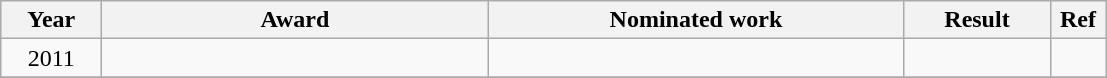<table class="wikitable">
<tr>
<th width=60>Year</th>
<th style="width:250px;">Award</th>
<th style="width:270px;">Nominated work</th>
<th width="90">Result</th>
<th width="30">Ref</th>
</tr>
<tr align="center">
<td>2011</td>
<td></td>
<td></td>
<td></td>
<td></td>
</tr>
<tr>
</tr>
</table>
